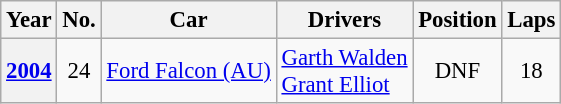<table class="wikitable" style="font-size: 95%;">
<tr>
<th>Year</th>
<th>No.</th>
<th>Car</th>
<th>Drivers</th>
<th>Position</th>
<th>Laps</th>
</tr>
<tr>
<th><a href='#'>2004</a></th>
<td align="center">24</td>
<td><a href='#'>Ford Falcon (AU)</a></td>
<td> <a href='#'>Garth Walden</a><br> <a href='#'>Grant Elliot</a></td>
<td align="center">DNF</td>
<td align="center">18</td>
</tr>
</table>
